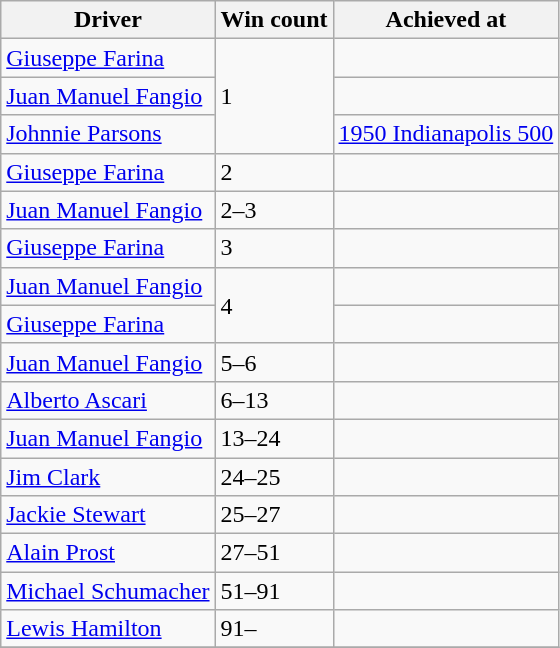<table class="wikitable">
<tr>
<th scope="col">Driver</th>
<th scope="col">Win count</th>
<th scope="col">Achieved at</th>
</tr>
<tr>
<td> <a href='#'>Giuseppe Farina</a></td>
<td rowspan="3">1</td>
<td></td>
</tr>
<tr>
<td> <a href='#'>Juan Manuel Fangio</a></td>
<td></td>
</tr>
<tr>
<td> <a href='#'>Johnnie Parsons</a></td>
<td><a href='#'>1950 Indianapolis 500</a></td>
</tr>
<tr>
<td> <a href='#'>Giuseppe Farina</a></td>
<td>2</td>
<td></td>
</tr>
<tr>
<td> <a href='#'>Juan Manuel Fangio</a></td>
<td>2–3</td>
<td></td>
</tr>
<tr>
<td> <a href='#'>Giuseppe Farina</a></td>
<td>3</td>
<td></td>
</tr>
<tr>
<td> <a href='#'>Juan Manuel Fangio</a></td>
<td rowspan="2">4</td>
<td></td>
</tr>
<tr>
<td> <a href='#'>Giuseppe Farina</a></td>
<td></td>
</tr>
<tr>
<td> <a href='#'>Juan Manuel Fangio</a></td>
<td>5–6</td>
<td></td>
</tr>
<tr>
<td> <a href='#'>Alberto Ascari</a></td>
<td>6–13</td>
<td></td>
</tr>
<tr>
<td> <a href='#'>Juan Manuel Fangio</a></td>
<td>13–24</td>
<td></td>
</tr>
<tr>
<td> <a href='#'>Jim Clark</a></td>
<td>24–25</td>
<td></td>
</tr>
<tr>
<td> <a href='#'>Jackie Stewart</a></td>
<td>25–27</td>
<td></td>
</tr>
<tr>
<td> <a href='#'>Alain Prost</a></td>
<td>27–51</td>
<td></td>
</tr>
<tr>
<td> <a href='#'>Michael Schumacher</a></td>
<td>51–91</td>
<td></td>
</tr>
<tr>
<td> <a href='#'>Lewis Hamilton</a></td>
<td>91–</td>
<td></td>
</tr>
<tr>
</tr>
</table>
